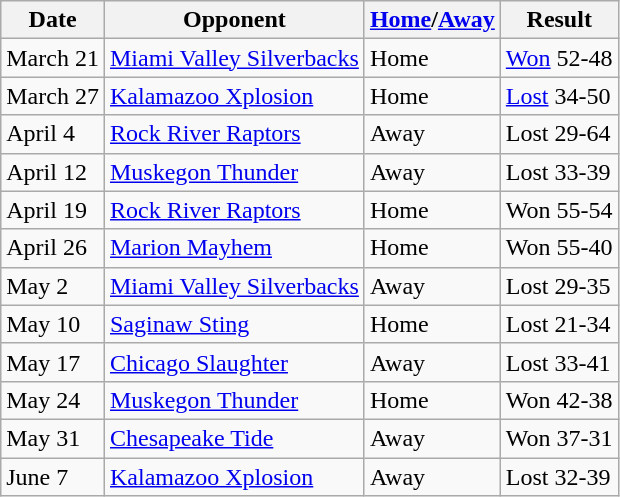<table class="wikitable">
<tr>
<th>Date</th>
<th>Opponent</th>
<th><a href='#'>Home</a>/<a href='#'>Away</a></th>
<th>Result</th>
</tr>
<tr>
<td>March 21</td>
<td><a href='#'>Miami Valley Silverbacks</a></td>
<td>Home</td>
<td><a href='#'>Won</a> 52-48</td>
</tr>
<tr>
<td>March 27</td>
<td><a href='#'>Kalamazoo Xplosion</a></td>
<td>Home</td>
<td><a href='#'>Lost</a> 34-50</td>
</tr>
<tr>
<td>April 4</td>
<td><a href='#'>Rock River Raptors</a></td>
<td>Away</td>
<td>Lost 29-64</td>
</tr>
<tr>
<td>April 12</td>
<td><a href='#'>Muskegon Thunder</a></td>
<td>Away</td>
<td>Lost 33-39</td>
</tr>
<tr>
<td>April 19</td>
<td><a href='#'>Rock River Raptors</a></td>
<td>Home</td>
<td>Won 55-54</td>
</tr>
<tr>
<td>April 26</td>
<td><a href='#'>Marion Mayhem</a></td>
<td>Home</td>
<td>Won 55-40</td>
</tr>
<tr>
<td>May 2</td>
<td><a href='#'>Miami Valley Silverbacks</a></td>
<td>Away</td>
<td>Lost 29-35</td>
</tr>
<tr>
<td>May 10</td>
<td><a href='#'>Saginaw Sting</a></td>
<td>Home</td>
<td>Lost 21-34</td>
</tr>
<tr>
<td>May 17</td>
<td><a href='#'>Chicago Slaughter</a></td>
<td>Away</td>
<td>Lost 33-41</td>
</tr>
<tr>
<td>May 24</td>
<td><a href='#'>Muskegon Thunder</a></td>
<td>Home</td>
<td>Won 42-38</td>
</tr>
<tr>
<td>May 31</td>
<td><a href='#'>Chesapeake Tide</a></td>
<td>Away</td>
<td>Won 37-31</td>
</tr>
<tr>
<td>June 7</td>
<td><a href='#'>Kalamazoo Xplosion</a></td>
<td>Away</td>
<td>Lost 32-39</td>
</tr>
</table>
